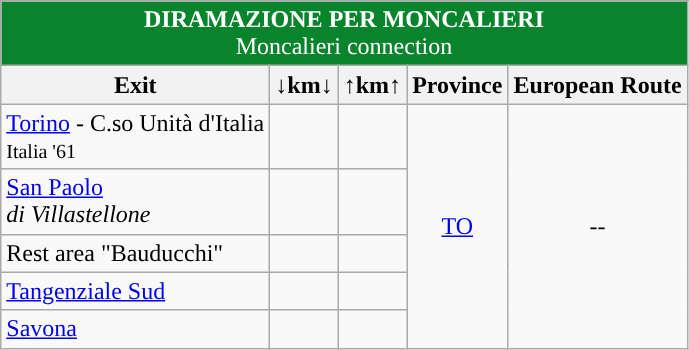<table class="wikitable" border="1">
<tr>
</tr>
<tr align="center" bgcolor="08842C" style="color: white;font-size:100%;">
<td colspan="6"><strong> DIRAMAZIONE PER MONCALIERI</strong><br>Moncalieri connection</td>
</tr>
<tr>
<th style="text-align:center;"><strong>Exit</strong></th>
<th style="text-align:center;"><strong>↓km↓</strong></th>
<th style="text-align:center;"><strong>↑km↑</strong></th>
<th align="center"><strong>Province</strong></th>
<th align="center"><strong>European Route</strong></th>
</tr>
<tr>
<td> <a href='#'>Torino</a> - C.so Unità d'Italia<br><small>Italia '61</small></td>
<td align="right"></td>
<td align="right"></td>
<td rowspan=5 align="center"><a href='#'>TO</a></td>
<td rowspan=5 align="center">--</td>
</tr>
<tr>
<td> <a href='#'>San Paolo</a><br> <em>di Villastellone</em></td>
<td align="right"></td>
<td align="right"></td>
</tr>
<tr>
<td> Rest area "Bauducchi"</td>
<td align="right"></td>
<td align="right"></td>
</tr>
<tr>
<td>  <a href='#'>Tangenziale Sud</a></td>
<td align="right"></td>
<td align="right"></td>
</tr>
<tr>
<td>   <a href='#'>Savona</a></td>
<td align="right"></td>
<td align="right"></td>
</tr>
</table>
